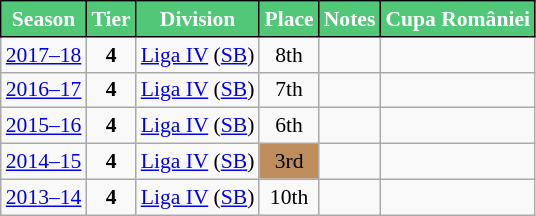<table class="wikitable" style="text-align:center; font-size:90%">
<tr>
<th style="background:#50C878;color:#FFFFFF;border:1px solid #000000;">Season</th>
<th style="background:#50C878;color:#FFFFFF;border:1px solid #000000;">Tier</th>
<th style="background:#50C878;color:#FFFFFF;border:1px solid #000000;">Division</th>
<th style="background:#50C878;color:#FFFFFF;border:1px solid #000000;">Place</th>
<th style="background:#50C878;color:#FFFFFF;border:1px solid #000000;">Notes</th>
<th style="background:#50C878;color:#FFFFFF;border:1px solid #000000;">Cupa României</th>
</tr>
<tr>
<td><a href='#'>2017–18</a></td>
<td><strong>4</strong></td>
<td><a href='#'>Liga IV</a> (<a href='#'>SB</a>)</td>
<td>8th</td>
<td></td>
<td></td>
</tr>
<tr>
<td><a href='#'>2016–17</a></td>
<td><strong>4</strong></td>
<td><a href='#'>Liga IV</a> (<a href='#'>SB</a>)</td>
<td>7th</td>
<td></td>
<td></td>
</tr>
<tr>
<td><a href='#'>2015–16</a></td>
<td><strong>4</strong></td>
<td><a href='#'>Liga IV</a> (<a href='#'>SB</a>)</td>
<td>6th</td>
<td></td>
<td></td>
</tr>
<tr>
<td><a href='#'>2014–15</a></td>
<td><strong>4</strong></td>
<td><a href='#'>Liga IV</a> (<a href='#'>SB</a>)</td>
<td align=center bgcolor=#BF8D5B>3rd</td>
<td></td>
<td></td>
</tr>
<tr>
<td><a href='#'>2013–14</a></td>
<td><strong>4</strong></td>
<td><a href='#'>Liga IV</a> (<a href='#'>SB</a>)</td>
<td>10th</td>
<td></td>
<td></td>
</tr>
</table>
